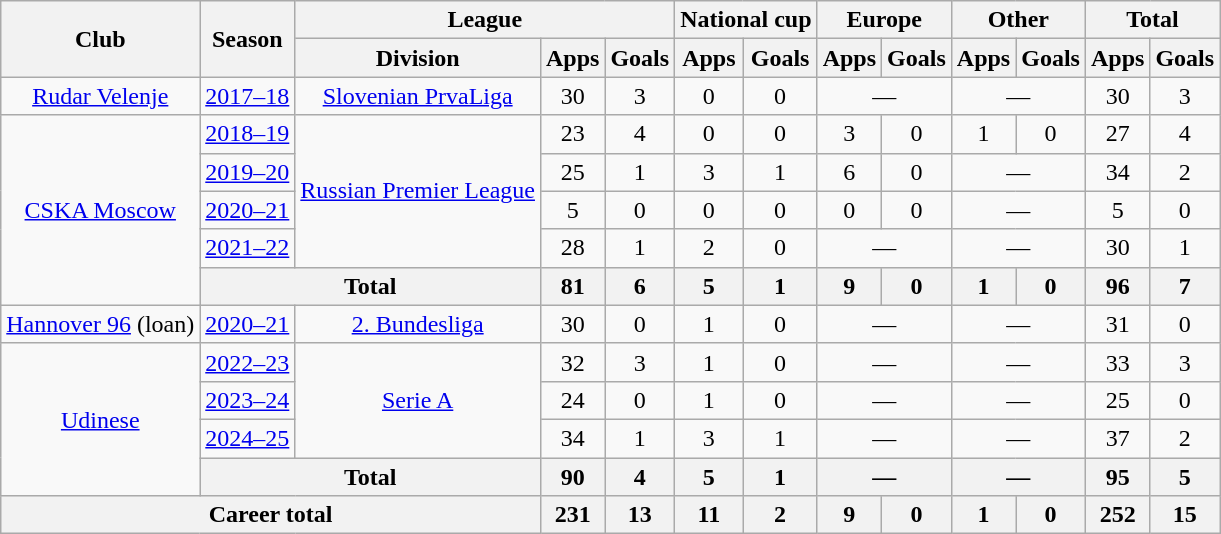<table class="wikitable" style="text-align:center">
<tr>
<th rowspan="2">Club</th>
<th rowspan="2">Season</th>
<th colspan="3">League</th>
<th colspan="2">National cup</th>
<th colspan="2">Europe</th>
<th colspan="2">Other</th>
<th colspan="2">Total</th>
</tr>
<tr>
<th>Division</th>
<th>Apps</th>
<th>Goals</th>
<th>Apps</th>
<th>Goals</th>
<th>Apps</th>
<th>Goals</th>
<th>Apps</th>
<th>Goals</th>
<th>Apps</th>
<th>Goals</th>
</tr>
<tr>
<td><a href='#'>Rudar Velenje</a></td>
<td><a href='#'>2017–18</a></td>
<td><a href='#'>Slovenian PrvaLiga</a></td>
<td>30</td>
<td>3</td>
<td>0</td>
<td>0</td>
<td colspan="2">—</td>
<td colspan="2">—</td>
<td>30</td>
<td>3</td>
</tr>
<tr>
<td rowspan="5"><a href='#'>CSKA Moscow</a></td>
<td><a href='#'>2018–19</a></td>
<td rowspan="4"><a href='#'>Russian Premier League</a></td>
<td>23</td>
<td>4</td>
<td>0</td>
<td>0</td>
<td>3</td>
<td>0</td>
<td>1</td>
<td>0</td>
<td>27</td>
<td>4</td>
</tr>
<tr>
<td><a href='#'>2019–20</a></td>
<td>25</td>
<td>1</td>
<td>3</td>
<td>1</td>
<td>6</td>
<td>0</td>
<td colspan="2">—</td>
<td>34</td>
<td>2</td>
</tr>
<tr>
<td><a href='#'>2020–21</a></td>
<td>5</td>
<td>0</td>
<td>0</td>
<td>0</td>
<td>0</td>
<td>0</td>
<td colspan="2">—</td>
<td>5</td>
<td>0</td>
</tr>
<tr>
<td><a href='#'>2021–22</a></td>
<td>28</td>
<td>1</td>
<td>2</td>
<td>0</td>
<td colspan="2">—</td>
<td colspan="2">—</td>
<td>30</td>
<td>1</td>
</tr>
<tr>
<th colspan="2">Total</th>
<th>81</th>
<th>6</th>
<th>5</th>
<th>1</th>
<th>9</th>
<th>0</th>
<th>1</th>
<th>0</th>
<th>96</th>
<th>7</th>
</tr>
<tr>
<td><a href='#'>Hannover 96</a> (loan)</td>
<td><a href='#'>2020–21</a></td>
<td><a href='#'>2. Bundesliga</a></td>
<td>30</td>
<td>0</td>
<td>1</td>
<td>0</td>
<td colspan="2">—</td>
<td colspan="2">—</td>
<td>31</td>
<td>0</td>
</tr>
<tr>
<td rowspan="4"><a href='#'>Udinese</a></td>
<td><a href='#'>2022–23</a></td>
<td rowspan="3"><a href='#'>Serie A</a></td>
<td>32</td>
<td>3</td>
<td>1</td>
<td>0</td>
<td colspan="2">—</td>
<td colspan="2">—</td>
<td>33</td>
<td>3</td>
</tr>
<tr>
<td><a href='#'>2023–24</a></td>
<td>24</td>
<td>0</td>
<td>1</td>
<td>0</td>
<td colspan="2">—</td>
<td colspan="2">—</td>
<td>25</td>
<td>0</td>
</tr>
<tr>
<td><a href='#'>2024–25</a></td>
<td>34</td>
<td>1</td>
<td>3</td>
<td>1</td>
<td colspan="2">—</td>
<td colspan="2">—</td>
<td>37</td>
<td>2</td>
</tr>
<tr>
<th colspan="2">Total</th>
<th>90</th>
<th>4</th>
<th>5</th>
<th>1</th>
<th colspan="2">—</th>
<th colspan="2">—</th>
<th>95</th>
<th>5</th>
</tr>
<tr>
<th colspan="3">Career total</th>
<th>231</th>
<th>13</th>
<th>11</th>
<th>2</th>
<th>9</th>
<th>0</th>
<th>1</th>
<th>0</th>
<th>252</th>
<th>15</th>
</tr>
</table>
